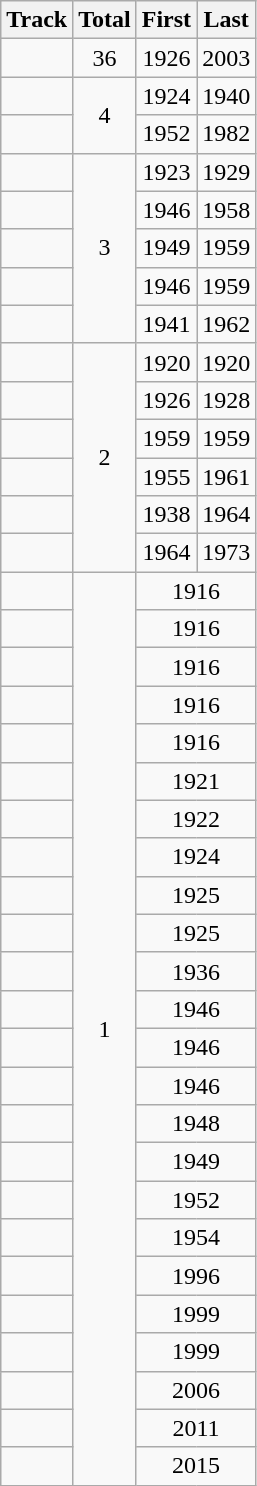<table class="sortable wikitable" style="text-align:center">
<tr>
<th>Track</th>
<th>Total</th>
<th>First</th>
<th>Last</th>
</tr>
<tr>
<td align="left"></td>
<td>36</td>
<td>1926</td>
<td>2003</td>
</tr>
<tr>
<td align="left"></td>
<td rowspan="2">4</td>
<td>1924</td>
<td>1940</td>
</tr>
<tr>
<td align="left"></td>
<td>1952</td>
<td>1982</td>
</tr>
<tr>
<td align="left"></td>
<td rowspan="5">3</td>
<td>1923</td>
<td>1929</td>
</tr>
<tr>
<td align="left"></td>
<td>1946</td>
<td>1958</td>
</tr>
<tr>
<td align="left"></td>
<td>1949</td>
<td>1959</td>
</tr>
<tr>
<td align="left"></td>
<td>1946</td>
<td>1959</td>
</tr>
<tr>
<td align="left"></td>
<td>1941</td>
<td>1962</td>
</tr>
<tr>
<td align="left"></td>
<td rowspan="6">2</td>
<td>1920</td>
<td>1920</td>
</tr>
<tr>
<td align="left"></td>
<td>1926</td>
<td>1928</td>
</tr>
<tr>
<td align="left"></td>
<td>1959</td>
<td>1959</td>
</tr>
<tr>
<td align="left"></td>
<td>1955</td>
<td>1961</td>
</tr>
<tr>
<td align="left"></td>
<td>1938</td>
<td>1964</td>
</tr>
<tr>
<td align="left"></td>
<td>1964</td>
<td>1973</td>
</tr>
<tr>
<td align="left"></td>
<td rowspan="24">1</td>
<td colspan="2">1916</td>
</tr>
<tr>
<td align="left"></td>
<td colspan="2">1916</td>
</tr>
<tr>
<td align="left"></td>
<td colspan="2">1916</td>
</tr>
<tr>
<td align="left"></td>
<td colspan="2">1916</td>
</tr>
<tr>
<td align="left"></td>
<td colspan="2">1916</td>
</tr>
<tr>
<td align="left"></td>
<td colspan="2">1921</td>
</tr>
<tr>
<td align="left"></td>
<td colspan="2">1922</td>
</tr>
<tr>
<td align="left"></td>
<td colspan="2">1924</td>
</tr>
<tr>
<td align="left"></td>
<td colspan="2">1925</td>
</tr>
<tr>
<td align="left"></td>
<td colspan="2">1925</td>
</tr>
<tr>
<td align="left"></td>
<td colspan="2">1936</td>
</tr>
<tr>
<td align="left"></td>
<td colspan="2">1946</td>
</tr>
<tr>
<td align="left"></td>
<td colspan="2">1946</td>
</tr>
<tr>
<td align="left"></td>
<td colspan="2">1946</td>
</tr>
<tr>
<td align="left"></td>
<td colspan="2">1948</td>
</tr>
<tr>
<td align="left"></td>
<td colspan="2">1949</td>
</tr>
<tr>
<td align="left"></td>
<td colspan="2">1952</td>
</tr>
<tr>
<td align="left"></td>
<td colspan="2">1954</td>
</tr>
<tr>
<td align="left"></td>
<td colspan="2">1996</td>
</tr>
<tr>
<td align="left"></td>
<td colspan="2">1999</td>
</tr>
<tr>
<td align="left"></td>
<td colspan="2">1999</td>
</tr>
<tr>
<td align="left"></td>
<td colspan="2">2006</td>
</tr>
<tr>
<td align="left"></td>
<td colspan="2">2011</td>
</tr>
<tr>
<td align="left"></td>
<td colspan="2">2015</td>
</tr>
</table>
